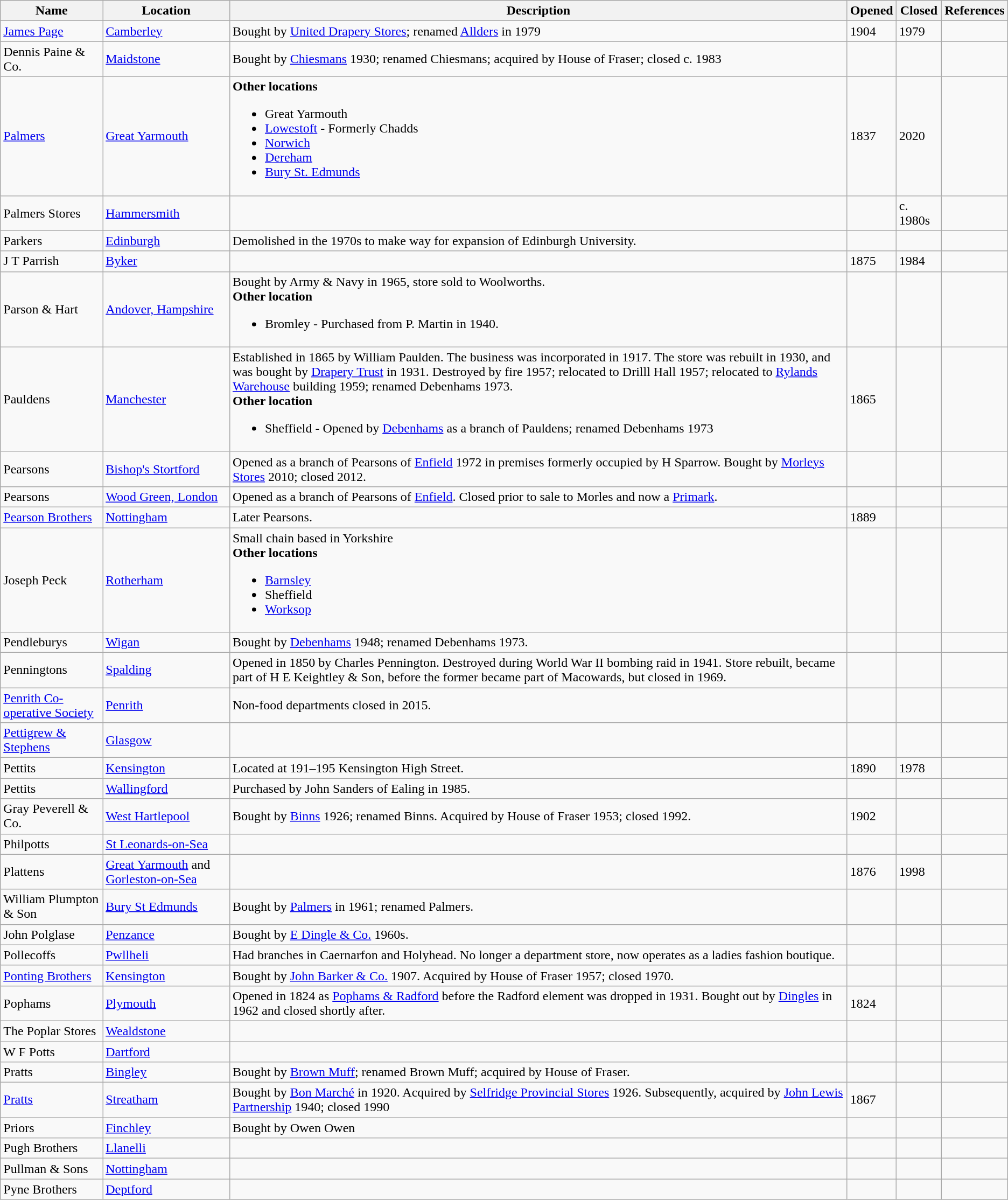<table class="wikitable">
<tr>
<th>Name</th>
<th>Location</th>
<th>Description</th>
<th>Opened</th>
<th>Closed</th>
<th>References</th>
</tr>
<tr>
<td><a href='#'>James Page</a></td>
<td><a href='#'>Camberley</a></td>
<td>Bought by <a href='#'>United Drapery Stores</a>; renamed <a href='#'>Allders</a> in 1979</td>
<td>1904</td>
<td>1979</td>
<td></td>
</tr>
<tr>
<td>Dennis Paine & Co.</td>
<td><a href='#'>Maidstone</a></td>
<td>Bought by <a href='#'>Chiesmans</a> 1930; renamed Chiesmans; acquired by House of Fraser; closed c. 1983</td>
<td></td>
<td></td>
<td></td>
</tr>
<tr>
<td><a href='#'>Palmers</a></td>
<td><a href='#'>Great Yarmouth</a></td>
<td><strong>Other locations</strong><br><ul><li>Great Yarmouth</li><li><a href='#'>Lowestoft</a> - Formerly Chadds</li><li><a href='#'>Norwich</a></li><li><a href='#'>Dereham</a></li><li><a href='#'>Bury St. Edmunds</a></li></ul></td>
<td>1837</td>
<td>2020</td>
<td></td>
</tr>
<tr>
<td>Palmers Stores</td>
<td><a href='#'>Hammersmith</a></td>
<td></td>
<td></td>
<td>c. 1980s</td>
<td></td>
</tr>
<tr>
<td>Parkers</td>
<td><a href='#'>Edinburgh</a></td>
<td>Demolished in the 1970s to make way for expansion of Edinburgh University.</td>
<td></td>
<td></td>
<td></td>
</tr>
<tr>
<td>J T Parrish</td>
<td><a href='#'>Byker</a></td>
<td></td>
<td>1875</td>
<td>1984</td>
<td></td>
</tr>
<tr>
<td>Parson & Hart</td>
<td><a href='#'>Andover, Hampshire</a></td>
<td>Bought by Army & Navy in 1965, store sold to Woolworths.<br><strong>Other location</strong><ul><li>Bromley - Purchased from P. Martin in 1940.</li></ul></td>
<td></td>
<td></td>
<td></td>
</tr>
<tr>
<td>Pauldens</td>
<td><a href='#'>Manchester</a></td>
<td>Established in 1865 by William Paulden. The business was incorporated in 1917. The store was rebuilt in 1930, and was bought by <a href='#'>Drapery Trust</a> in 1931. Destroyed by fire 1957; relocated to Drilll Hall 1957; relocated to <a href='#'>Rylands Warehouse</a> building 1959; renamed Debenhams 1973.<br><strong>Other location</strong><ul><li>Sheffield - Opened by <a href='#'>Debenhams</a> as a branch of Pauldens; renamed Debenhams 1973</li></ul></td>
<td>1865</td>
<td></td>
<td></td>
</tr>
<tr>
<td>Pearsons</td>
<td><a href='#'>Bishop's Stortford</a></td>
<td>Opened as a branch of Pearsons of <a href='#'>Enfield</a> 1972 in premises formerly occupied by H Sparrow. Bought by <a href='#'>Morleys Stores</a> 2010; closed 2012.</td>
<td></td>
<td></td>
<td></td>
</tr>
<tr>
<td>Pearsons</td>
<td><a href='#'>Wood Green, London</a></td>
<td>Opened as a branch of Pearsons of <a href='#'>Enfield</a>. Closed prior to sale to Morles and now a <a href='#'>Primark</a>.</td>
<td></td>
<td></td>
<td></td>
</tr>
<tr>
<td><a href='#'>Pearson Brothers</a></td>
<td><a href='#'>Nottingham</a></td>
<td>Later Pearsons.</td>
<td>1889</td>
<td></td>
<td></td>
</tr>
<tr>
<td>Joseph Peck</td>
<td><a href='#'>Rotherham</a></td>
<td>Small chain based in Yorkshire<br><strong>Other locations</strong><ul><li><a href='#'>Barnsley</a></li><li>Sheffield</li><li><a href='#'>Worksop</a></li></ul></td>
<td></td>
<td></td>
<td></td>
</tr>
<tr>
<td>Pendleburys</td>
<td><a href='#'>Wigan</a></td>
<td>Bought by <a href='#'>Debenhams</a> 1948; renamed Debenhams 1973.</td>
<td></td>
<td></td>
<td></td>
</tr>
<tr>
<td>Penningtons</td>
<td><a href='#'>Spalding</a></td>
<td>Opened in 1850 by Charles Pennington. Destroyed during World War II bombing raid in 1941. Store rebuilt, became part of H E Keightley & Son, before the former became part of Macowards, but closed in 1969.</td>
<td></td>
<td></td>
<td></td>
</tr>
<tr>
<td><a href='#'>Penrith Co-operative Society</a></td>
<td><a href='#'>Penrith</a></td>
<td>Non-food departments closed in 2015.</td>
<td></td>
<td></td>
<td></td>
</tr>
<tr>
<td><a href='#'>Pettigrew & Stephens</a></td>
<td><a href='#'>Glasgow</a></td>
<td></td>
<td></td>
<td></td>
<td></td>
</tr>
<tr>
<td>Pettits</td>
<td><a href='#'>Kensington</a></td>
<td>Located at 191–195 Kensington High Street.</td>
<td>1890</td>
<td>1978</td>
<td></td>
</tr>
<tr>
<td>Pettits</td>
<td><a href='#'>Wallingford</a></td>
<td>Purchased by John Sanders of Ealing in 1985.</td>
<td></td>
<td></td>
<td></td>
</tr>
<tr>
<td>Gray Peverell & Co.</td>
<td><a href='#'>West Hartlepool</a></td>
<td>Bought by <a href='#'>Binns</a> 1926; renamed Binns. Acquired by House of Fraser 1953; closed 1992.</td>
<td>1902</td>
<td></td>
<td></td>
</tr>
<tr>
<td>Philpotts</td>
<td><a href='#'>St Leonards-on-Sea</a></td>
<td></td>
<td></td>
<td></td>
<td></td>
</tr>
<tr>
<td>Plattens</td>
<td><a href='#'>Great Yarmouth</a> and <a href='#'>Gorleston-on-Sea</a></td>
<td></td>
<td>1876</td>
<td>1998</td>
<td></td>
</tr>
<tr>
<td>William Plumpton & Son</td>
<td><a href='#'>Bury St Edmunds</a></td>
<td>Bought by <a href='#'>Palmers</a> in 1961; renamed Palmers.</td>
<td></td>
<td></td>
<td></td>
</tr>
<tr>
<td>John Polglase</td>
<td><a href='#'>Penzance</a></td>
<td>Bought by <a href='#'>E Dingle & Co.</a> 1960s.</td>
<td></td>
<td></td>
<td></td>
</tr>
<tr>
<td>Pollecoffs</td>
<td><a href='#'>Pwllheli</a></td>
<td>Had branches in Caernarfon and Holyhead. No longer a department store, now operates as a ladies fashion boutique.</td>
<td></td>
<td></td>
<td></td>
</tr>
<tr>
<td><a href='#'>Ponting Brothers</a></td>
<td><a href='#'>Kensington</a></td>
<td>Bought by <a href='#'>John Barker & Co.</a> 1907. Acquired by House of Fraser 1957; closed 1970.</td>
<td></td>
<td></td>
<td></td>
</tr>
<tr>
<td>Pophams</td>
<td><a href='#'>Plymouth</a></td>
<td>Opened in 1824 as <a href='#'>Pophams & Radford</a> before the Radford element was dropped in 1931. Bought out by <a href='#'>Dingles</a> in 1962 and closed shortly after.</td>
<td>1824</td>
<td></td>
<td></td>
</tr>
<tr>
<td>The Poplar Stores</td>
<td><a href='#'>Wealdstone</a></td>
<td></td>
<td></td>
<td></td>
<td></td>
</tr>
<tr>
<td>W F Potts</td>
<td><a href='#'>Dartford</a></td>
<td></td>
<td></td>
<td></td>
<td></td>
</tr>
<tr>
<td>Pratts</td>
<td><a href='#'>Bingley</a></td>
<td>Bought by <a href='#'>Brown Muff</a>; renamed Brown Muff; acquired by House of Fraser.</td>
<td></td>
<td></td>
<td></td>
</tr>
<tr>
<td><a href='#'>Pratts</a></td>
<td><a href='#'>Streatham</a></td>
<td>Bought by <a href='#'>Bon Marché</a> in 1920. Acquired by <a href='#'>Selfridge Provincial Stores</a> 1926. Subsequently, acquired by <a href='#'>John Lewis Partnership</a> 1940; closed 1990</td>
<td>1867</td>
<td></td>
<td></td>
</tr>
<tr>
<td>Priors</td>
<td><a href='#'>Finchley</a></td>
<td>Bought by Owen Owen</td>
<td></td>
<td></td>
<td></td>
</tr>
<tr>
<td>Pugh Brothers</td>
<td><a href='#'>Llanelli</a></td>
<td></td>
<td></td>
<td></td>
<td></td>
</tr>
<tr>
<td>Pullman & Sons</td>
<td><a href='#'>Nottingham</a></td>
<td></td>
<td></td>
<td></td>
<td></td>
</tr>
<tr>
<td>Pyne Brothers</td>
<td><a href='#'>Deptford</a></td>
<td></td>
<td></td>
<td></td>
<td></td>
</tr>
</table>
